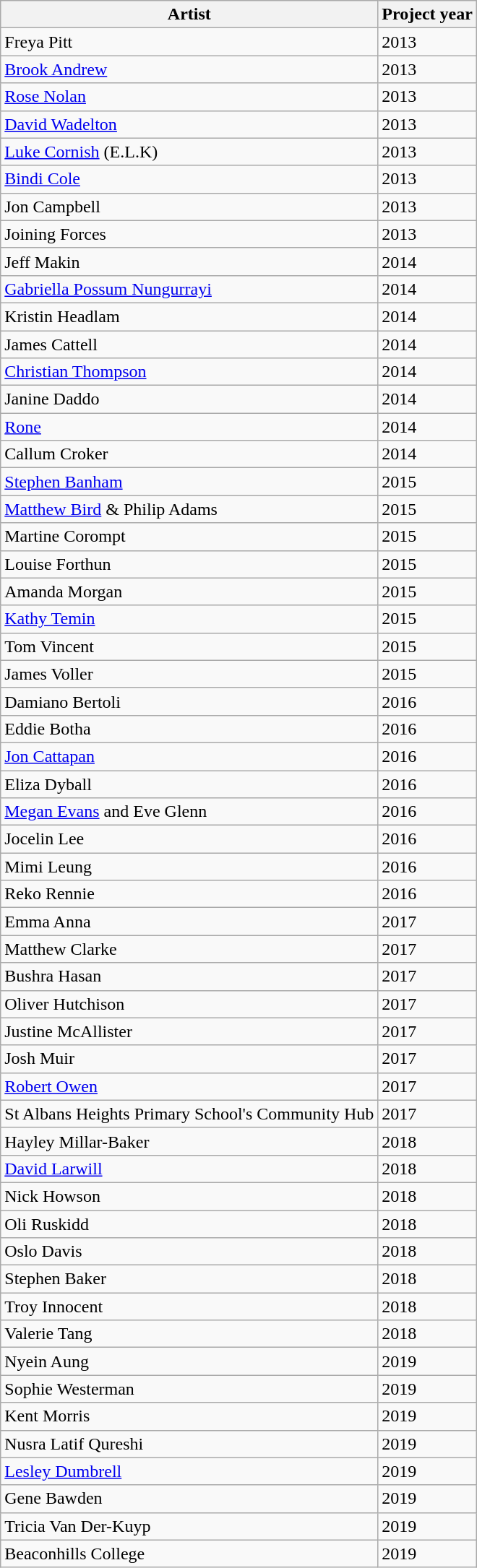<table class="wikitable  sortable">
<tr>
<th>Artist</th>
<th>Project year</th>
</tr>
<tr>
<td>Freya Pitt</td>
<td>2013</td>
</tr>
<tr>
<td><a href='#'>Brook Andrew</a></td>
<td>2013</td>
</tr>
<tr>
<td><a href='#'>Rose Nolan</a></td>
<td>2013</td>
</tr>
<tr>
<td><a href='#'>David Wadelton</a></td>
<td>2013</td>
</tr>
<tr>
<td><a href='#'>Luke Cornish</a> (E.L.K)</td>
<td>2013</td>
</tr>
<tr>
<td><a href='#'>Bindi Cole</a></td>
<td>2013</td>
</tr>
<tr>
<td>Jon Campbell</td>
<td>2013</td>
</tr>
<tr>
<td>Joining Forces</td>
<td>2013</td>
</tr>
<tr>
<td>Jeff Makin</td>
<td>2014</td>
</tr>
<tr>
<td><a href='#'>Gabriella Possum Nungurrayi</a></td>
<td>2014</td>
</tr>
<tr>
<td>Kristin Headlam</td>
<td>2014</td>
</tr>
<tr>
<td>James Cattell</td>
<td>2014</td>
</tr>
<tr>
<td><a href='#'>Christian Thompson</a></td>
<td>2014</td>
</tr>
<tr>
<td>Janine Daddo</td>
<td>2014</td>
</tr>
<tr>
<td><a href='#'>Rone</a></td>
<td>2014</td>
</tr>
<tr>
<td>Callum Croker</td>
<td>2014</td>
</tr>
<tr>
<td><a href='#'>Stephen Banham</a></td>
<td>2015</td>
</tr>
<tr>
<td><a href='#'>Matthew Bird</a> & Philip Adams</td>
<td>2015</td>
</tr>
<tr>
<td>Martine Corompt</td>
<td>2015</td>
</tr>
<tr>
<td>Louise Forthun</td>
<td>2015</td>
</tr>
<tr>
<td>Amanda Morgan</td>
<td>2015</td>
</tr>
<tr>
<td><a href='#'>Kathy Temin</a></td>
<td>2015</td>
</tr>
<tr>
<td>Tom Vincent</td>
<td>2015</td>
</tr>
<tr>
<td>James Voller</td>
<td>2015</td>
</tr>
<tr>
<td>Damiano Bertoli</td>
<td>2016</td>
</tr>
<tr>
<td>Eddie Botha</td>
<td>2016</td>
</tr>
<tr>
<td><a href='#'>Jon Cattapan</a></td>
<td>2016</td>
</tr>
<tr>
<td>Eliza Dyball</td>
<td>2016</td>
</tr>
<tr>
<td><a href='#'>Megan Evans</a> and Eve Glenn</td>
<td>2016</td>
</tr>
<tr>
<td>Jocelin Lee</td>
<td>2016</td>
</tr>
<tr>
<td>Mimi Leung</td>
<td>2016</td>
</tr>
<tr>
<td>Reko Rennie</td>
<td>2016</td>
</tr>
<tr>
<td>Emma Anna</td>
<td>2017</td>
</tr>
<tr>
<td>Matthew Clarke</td>
<td>2017</td>
</tr>
<tr>
<td>Bushra Hasan</td>
<td>2017</td>
</tr>
<tr>
<td>Oliver Hutchison</td>
<td>2017</td>
</tr>
<tr>
<td>Justine McAllister</td>
<td>2017</td>
</tr>
<tr>
<td>Josh Muir</td>
<td>2017</td>
</tr>
<tr>
<td><a href='#'>Robert Owen</a></td>
<td>2017</td>
</tr>
<tr>
<td>St Albans Heights Primary School's Community Hub</td>
<td>2017</td>
</tr>
<tr>
<td>Hayley Millar-Baker</td>
<td>2018</td>
</tr>
<tr>
<td><a href='#'>David Larwill</a></td>
<td>2018</td>
</tr>
<tr>
<td>Nick Howson</td>
<td>2018</td>
</tr>
<tr>
<td>Oli Ruskidd</td>
<td>2018</td>
</tr>
<tr>
<td>Oslo Davis</td>
<td>2018</td>
</tr>
<tr>
<td>Stephen Baker</td>
<td>2018</td>
</tr>
<tr>
<td>Troy Innocent</td>
<td>2018</td>
</tr>
<tr>
<td>Valerie Tang</td>
<td>2018</td>
</tr>
<tr>
<td>Nyein Aung</td>
<td>2019</td>
</tr>
<tr>
<td>Sophie Westerman</td>
<td>2019</td>
</tr>
<tr>
<td>Kent Morris</td>
<td>2019</td>
</tr>
<tr>
<td>Nusra Latif Qureshi</td>
<td>2019</td>
</tr>
<tr>
<td><a href='#'>Lesley Dumbrell</a></td>
<td>2019</td>
</tr>
<tr>
<td>Gene Bawden</td>
<td>2019</td>
</tr>
<tr>
<td>Tricia Van Der-Kuyp</td>
<td>2019</td>
</tr>
<tr>
<td>Beaconhills College</td>
<td>2019</td>
</tr>
</table>
